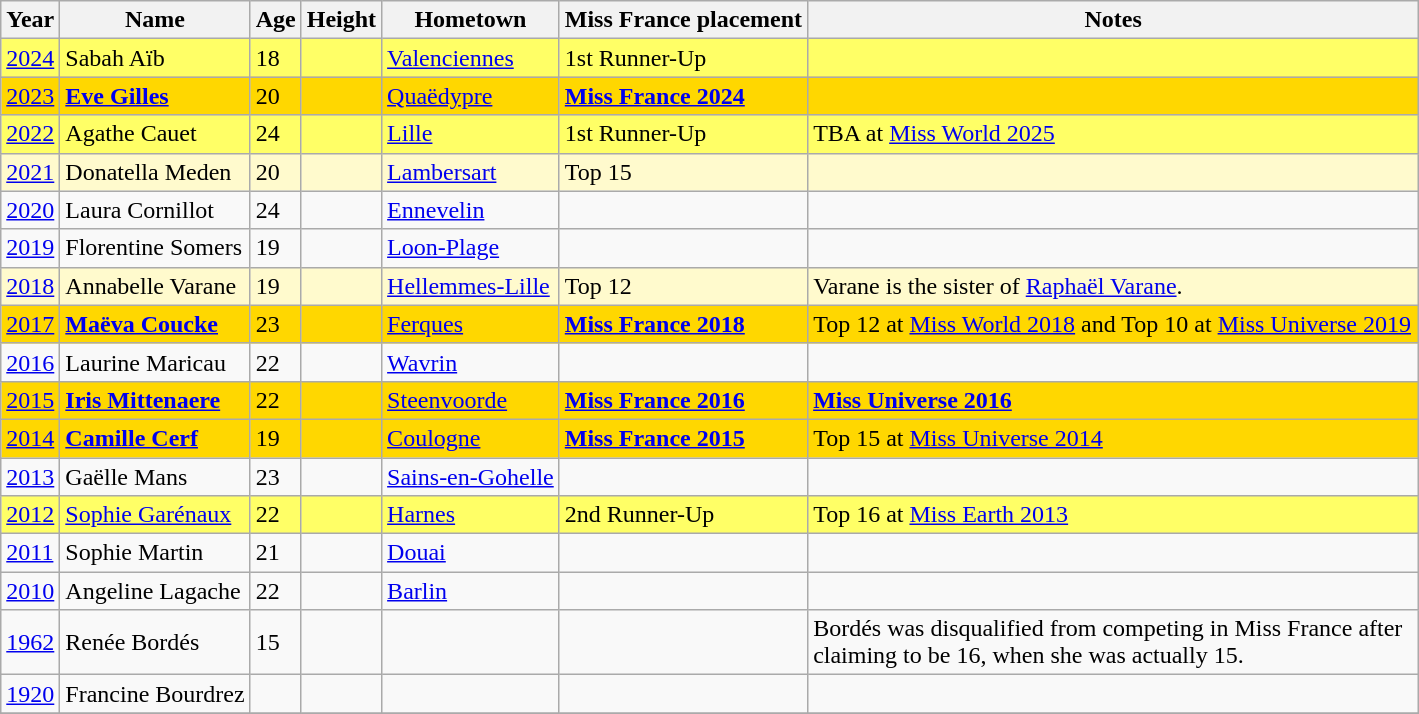<table class="wikitable sortable">
<tr>
<th>Year</th>
<th>Name</th>
<th>Age</th>
<th>Height</th>
<th>Hometown</th>
<th>Miss France placement</th>
<th width=400>Notes</th>
</tr>
<tr bgcolor=#FFFF66>
<td><a href='#'>2024</a></td>
<td>Sabah Aïb</td>
<td>18</td>
<td></td>
<td><a href='#'>Valenciennes</a></td>
<td>1st Runner-Up</td>
<td></td>
</tr>
<tr bgcolor=gold>
<td><a href='#'>2023</a></td>
<td><strong><a href='#'>Eve Gilles</a></strong></td>
<td>20</td>
<td></td>
<td><a href='#'>Quaëdypre</a></td>
<td><strong><a href='#'>Miss France 2024</a></strong></td>
<td></td>
</tr>
<tr bgcolor=#FFFF66>
<td><a href='#'>2022</a></td>
<td>Agathe Cauet</td>
<td>24</td>
<td></td>
<td><a href='#'>Lille</a></td>
<td>1st Runner-Up</td>
<td>TBA at <a href='#'>Miss World 2025</a></td>
</tr>
<tr bgcolor=#FFFACD>
<td><a href='#'>2021</a></td>
<td>Donatella Meden</td>
<td>20</td>
<td></td>
<td><a href='#'>Lambersart</a></td>
<td>Top 15</td>
<td></td>
</tr>
<tr>
<td><a href='#'>2020</a></td>
<td>Laura Cornillot</td>
<td>24</td>
<td></td>
<td><a href='#'>Ennevelin</a></td>
<td></td>
<td></td>
</tr>
<tr>
<td><a href='#'>2019</a></td>
<td>Florentine Somers</td>
<td>19</td>
<td></td>
<td><a href='#'>Loon-Plage</a></td>
<td></td>
<td></td>
</tr>
<tr bgcolor=#FFFACD>
<td><a href='#'>2018</a></td>
<td>Annabelle Varane</td>
<td>19</td>
<td></td>
<td><a href='#'>Hellemmes-Lille</a></td>
<td>Top 12</td>
<td>Varane is the sister of <a href='#'>Raphaël Varane</a>.</td>
</tr>
<tr bgcolor=gold>
<td><a href='#'>2017</a></td>
<td><strong><a href='#'>Maëva Coucke</a></strong></td>
<td>23</td>
<td></td>
<td><a href='#'>Ferques</a></td>
<td><strong><a href='#'>Miss France 2018</a></strong></td>
<td>Top 12 at <a href='#'>Miss World 2018</a> and Top 10 at <a href='#'>Miss Universe 2019</a></td>
</tr>
<tr>
<td><a href='#'>2016</a></td>
<td>Laurine Maricau</td>
<td>22</td>
<td></td>
<td><a href='#'>Wavrin</a></td>
<td></td>
<td></td>
</tr>
<tr bgcolor=gold>
<td><a href='#'>2015</a></td>
<td><strong><a href='#'>Iris Mittenaere</a></strong></td>
<td>22</td>
<td></td>
<td><a href='#'>Steenvoorde</a></td>
<td><strong><a href='#'>Miss France 2016</a></strong></td>
<td><strong><a href='#'>Miss Universe 2016</a></strong></td>
</tr>
<tr bgcolor=gold>
<td><a href='#'>2014</a></td>
<td><strong><a href='#'>Camille Cerf</a></strong></td>
<td>19</td>
<td></td>
<td><a href='#'>Coulogne</a></td>
<td><strong><a href='#'>Miss France 2015</a></strong></td>
<td>Top 15 at <a href='#'>Miss Universe 2014</a></td>
</tr>
<tr>
<td><a href='#'>2013</a></td>
<td>Gaëlle Mans</td>
<td>23</td>
<td></td>
<td><a href='#'>Sains-en-Gohelle</a></td>
<td></td>
<td></td>
</tr>
<tr bgcolor=#FFFF66>
<td><a href='#'>2012</a></td>
<td><a href='#'>Sophie Garénaux</a></td>
<td>22</td>
<td></td>
<td><a href='#'>Harnes</a></td>
<td>2nd Runner-Up</td>
<td>Top 16 at <a href='#'>Miss Earth 2013</a></td>
</tr>
<tr>
<td><a href='#'>2011</a></td>
<td>Sophie Martin</td>
<td>21</td>
<td></td>
<td><a href='#'>Douai</a></td>
<td></td>
<td></td>
</tr>
<tr>
<td><a href='#'>2010</a></td>
<td>Angeline Lagache</td>
<td>22</td>
<td></td>
<td><a href='#'>Barlin</a></td>
<td></td>
<td></td>
</tr>
<tr>
<td><a href='#'>1962</a></td>
<td>Renée Bordés</td>
<td>15</td>
<td></td>
<td></td>
<td></td>
<td>Bordés was disqualified from competing in Miss France after claiming to be 16, when she was actually 15.</td>
</tr>
<tr>
<td><a href='#'>1920</a></td>
<td>Francine Bourdrez</td>
<td></td>
<td></td>
<td></td>
<td></td>
<td></td>
</tr>
<tr>
</tr>
</table>
